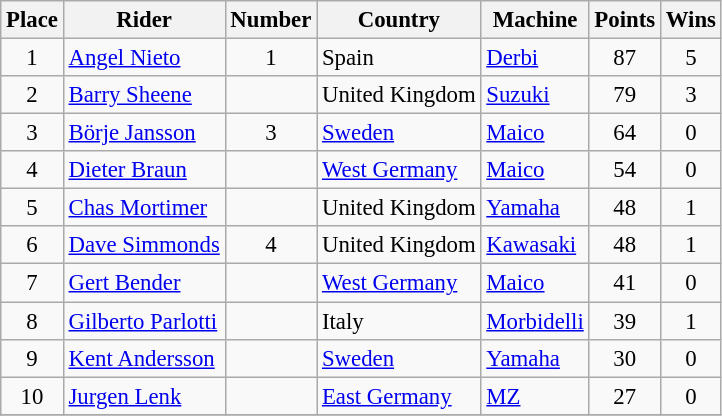<table class="wikitable" style="font-size: 95%;">
<tr>
<th>Place</th>
<th>Rider</th>
<th>Number</th>
<th>Country</th>
<th>Machine</th>
<th>Points</th>
<th>Wins</th>
</tr>
<tr>
<td align=center>1</td>
<td> <a href='#'>Angel Nieto</a></td>
<td align=center>1</td>
<td>Spain</td>
<td><a href='#'>Derbi</a></td>
<td align=center>87</td>
<td align=center>5</td>
</tr>
<tr>
<td align=center>2</td>
<td> <a href='#'>Barry Sheene</a></td>
<td></td>
<td>United Kingdom</td>
<td><a href='#'>Suzuki</a></td>
<td align=center>79</td>
<td align=center>3</td>
</tr>
<tr>
<td align=center>3</td>
<td> <a href='#'>Börje Jansson</a></td>
<td align=center>3</td>
<td><a href='#'>Sweden</a></td>
<td><a href='#'>Maico</a></td>
<td align=center>64</td>
<td align=center>0</td>
</tr>
<tr>
<td align=center>4</td>
<td> <a href='#'>Dieter Braun</a></td>
<td></td>
<td><a href='#'>West Germany</a></td>
<td><a href='#'>Maico</a></td>
<td align=center>54</td>
<td align=center>0</td>
</tr>
<tr>
<td align=center>5</td>
<td> <a href='#'>Chas Mortimer</a></td>
<td></td>
<td>United Kingdom</td>
<td><a href='#'>Yamaha</a></td>
<td align=center>48</td>
<td align=center>1</td>
</tr>
<tr>
<td align=center>6</td>
<td> <a href='#'>Dave Simmonds</a></td>
<td align=center>4</td>
<td>United Kingdom</td>
<td><a href='#'>Kawasaki</a></td>
<td align=center>48</td>
<td align=center>1</td>
</tr>
<tr>
<td align=center>7</td>
<td> <a href='#'>Gert Bender</a></td>
<td></td>
<td><a href='#'>West Germany</a></td>
<td><a href='#'>Maico</a></td>
<td align=center>41</td>
<td align=center>0</td>
</tr>
<tr>
<td align=center>8</td>
<td> <a href='#'>Gilberto Parlotti</a></td>
<td></td>
<td>Italy</td>
<td><a href='#'>Morbidelli</a></td>
<td align=center>39</td>
<td align=center>1</td>
</tr>
<tr>
<td align=center>9</td>
<td> <a href='#'>Kent Andersson</a></td>
<td></td>
<td><a href='#'>Sweden</a></td>
<td><a href='#'>Yamaha</a></td>
<td align=center>30</td>
<td align=center>0</td>
</tr>
<tr>
<td align=center>10</td>
<td> <a href='#'>Jurgen Lenk</a></td>
<td></td>
<td><a href='#'>East Germany</a></td>
<td><a href='#'>MZ</a></td>
<td align=center>27</td>
<td align=center>0</td>
</tr>
<tr>
</tr>
</table>
